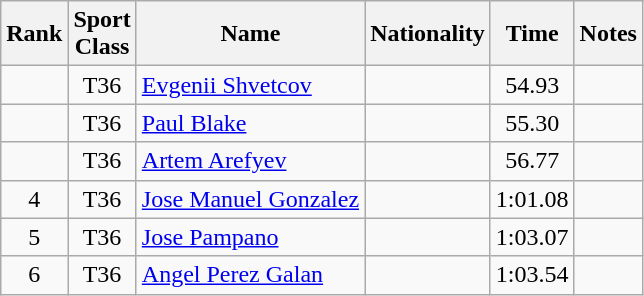<table class="wikitable sortable" style="text-align:center">
<tr>
<th>Rank</th>
<th>Sport<br>Class</th>
<th>Name</th>
<th>Nationality</th>
<th>Time</th>
<th>Notes</th>
</tr>
<tr>
<td></td>
<td>T36</td>
<td align=left><a href='#'>Evgenii Shvetcov</a></td>
<td align=left></td>
<td>54.93</td>
<td></td>
</tr>
<tr>
<td></td>
<td>T36</td>
<td align=left><a href='#'>Paul Blake</a></td>
<td align=left></td>
<td>55.30</td>
<td></td>
</tr>
<tr>
<td></td>
<td>T36</td>
<td align=left><a href='#'>Artem Arefyev</a></td>
<td align=left></td>
<td>56.77</td>
<td></td>
</tr>
<tr>
<td>4</td>
<td>T36</td>
<td align=left><a href='#'>Jose Manuel Gonzalez</a></td>
<td align=left></td>
<td>1:01.08</td>
<td></td>
</tr>
<tr>
<td>5</td>
<td>T36</td>
<td align=left><a href='#'>Jose Pampano</a></td>
<td align=left></td>
<td>1:03.07</td>
<td></td>
</tr>
<tr>
<td>6</td>
<td>T36</td>
<td align=left><a href='#'>Angel Perez Galan</a></td>
<td align=left></td>
<td>1:03.54</td>
<td></td>
</tr>
</table>
